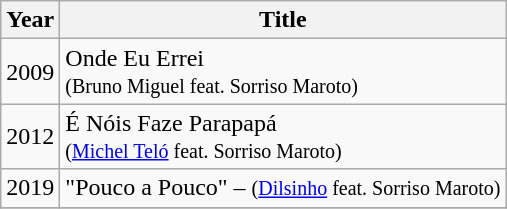<table class="wikitable">
<tr>
<th rowspan="1">Year</th>
<th rowspan="1">Title</th>
</tr>
<tr>
<td align="center" rowspan="1">2009</td>
<td align="left">Onde Eu Errei <br><small>(Bruno Miguel feat. Sorriso Maroto) </small></td>
</tr>
<tr>
<td align="center" rowspan="1">2012</td>
<td align="left">É Nóis Faze Parapapá <br><small>(<a href='#'>Michel Teló</a> feat. Sorriso Maroto)</small></td>
</tr>
<tr>
<td align="center" rowspan="1">2019</td>
<td align="left">"Pouco a Pouco" – <small>(<a href='#'>Dilsinho</a> feat. Sorriso Maroto)</small></td>
</tr>
<tr>
</tr>
</table>
